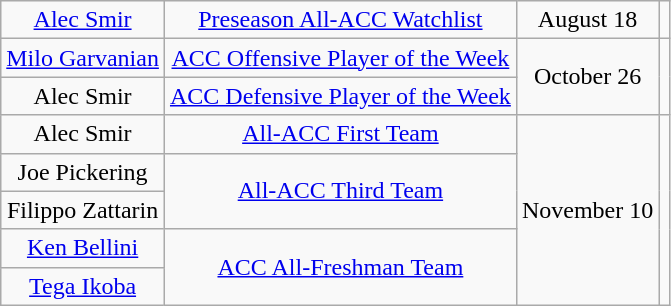<table class="wikitable sortable" style="text-align: center">
<tr>
<td><a href='#'>Alec Smir</a></td>
<td><a href='#'>Preseason All-ACC Watchlist</a></td>
<td>August 18</td>
<td></td>
</tr>
<tr>
<td><a href='#'>Milo Garvanian</a></td>
<td><a href='#'>ACC Offensive Player of the Week</a></td>
<td rowspan=2>October 26</td>
<td rowspan=2></td>
</tr>
<tr>
<td>Alec Smir</td>
<td><a href='#'>ACC Defensive Player of the Week</a></td>
</tr>
<tr>
<td>Alec Smir</td>
<td><a href='#'>All-ACC First Team</a></td>
<td rowspan=5>November 10</td>
<td rowspan=5></td>
</tr>
<tr>
<td>Joe Pickering</td>
<td rowspan=2><a href='#'>All-ACC Third Team</a></td>
</tr>
<tr>
<td>Filippo Zattarin</td>
</tr>
<tr>
<td><a href='#'>Ken Bellini</a></td>
<td rowspan=2><a href='#'>ACC All-Freshman Team</a></td>
</tr>
<tr>
<td><a href='#'>Tega Ikoba</a></td>
</tr>
</table>
